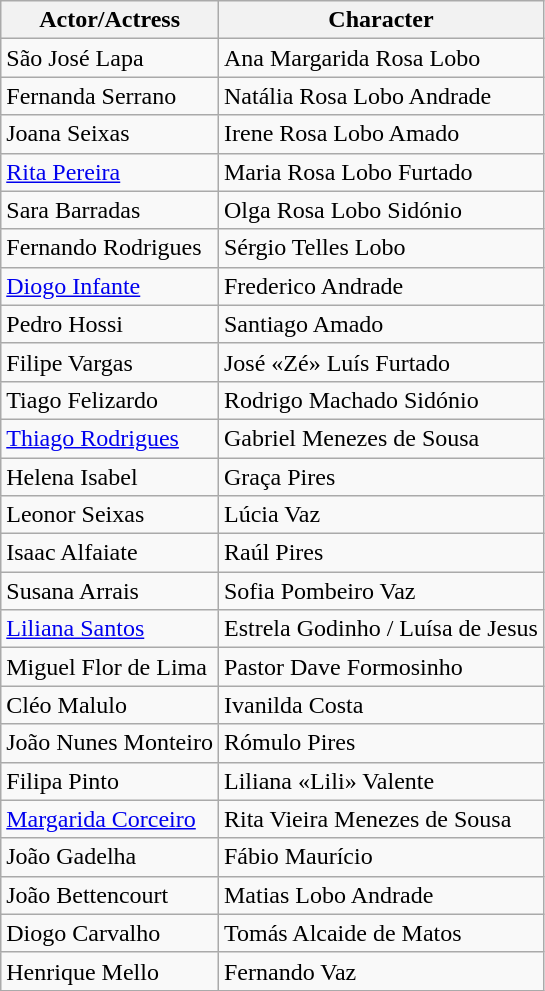<table class="wikitable sortable">
<tr>
<th>Actor/Actress</th>
<th>Character</th>
</tr>
<tr>
<td>São José Lapa</td>
<td>Ana Margarida Rosa Lobo</td>
</tr>
<tr>
<td>Fernanda Serrano</td>
<td>Natália Rosa Lobo Andrade</td>
</tr>
<tr>
<td>Joana Seixas</td>
<td>Irene Rosa Lobo Amado</td>
</tr>
<tr>
<td><a href='#'>Rita Pereira</a></td>
<td>Maria Rosa Lobo Furtado</td>
</tr>
<tr>
<td>Sara Barradas</td>
<td>Olga Rosa Lobo Sidónio</td>
</tr>
<tr>
<td>Fernando Rodrigues</td>
<td>Sérgio Telles Lobo</td>
</tr>
<tr>
<td><a href='#'>Diogo Infante</a></td>
<td>Frederico Andrade</td>
</tr>
<tr>
<td>Pedro Hossi</td>
<td>Santiago Amado</td>
</tr>
<tr>
<td>Filipe Vargas</td>
<td>José «Zé» Luís Furtado</td>
</tr>
<tr>
<td>Tiago Felizardo</td>
<td>Rodrigo Machado Sidónio</td>
</tr>
<tr>
<td><a href='#'>Thiago Rodrigues</a></td>
<td>Gabriel Menezes de Sousa</td>
</tr>
<tr>
<td>Helena Isabel</td>
<td>Graça Pires</td>
</tr>
<tr>
<td>Leonor Seixas</td>
<td>Lúcia Vaz</td>
</tr>
<tr>
<td>Isaac Alfaiate</td>
<td>Raúl Pires</td>
</tr>
<tr>
<td>Susana Arrais</td>
<td>Sofia Pombeiro Vaz</td>
</tr>
<tr>
<td><a href='#'>Liliana Santos</a></td>
<td>Estrela Godinho / Luísa de Jesus</td>
</tr>
<tr>
<td>Miguel Flor de Lima</td>
<td>Pastor Dave Formosinho</td>
</tr>
<tr>
<td>Cléo Malulo</td>
<td>Ivanilda Costa</td>
</tr>
<tr>
<td>João Nunes Monteiro</td>
<td>Rómulo Pires</td>
</tr>
<tr>
<td>Filipa Pinto</td>
<td>Liliana «Lili» Valente</td>
</tr>
<tr>
<td><a href='#'>Margarida Corceiro</a></td>
<td>Rita Vieira Menezes de Sousa</td>
</tr>
<tr>
<td>João Gadelha</td>
<td>Fábio Maurício</td>
</tr>
<tr>
<td>João Bettencourt</td>
<td>Matias Lobo Andrade</td>
</tr>
<tr>
<td>Diogo Carvalho</td>
<td>Tomás Alcaide de Matos</td>
</tr>
<tr>
<td>Henrique Mello</td>
<td>Fernando Vaz</td>
</tr>
</table>
